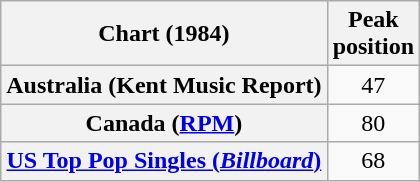<table class="wikitable sortable plainrowheaders" style="text-align:center">
<tr>
<th>Chart (1984)</th>
<th>Peak<br>position</th>
</tr>
<tr>
<th scope="row">Australia (Kent Music Report)</th>
<td align="center">47</td>
</tr>
<tr>
<th scope="row">Canada (<a href='#'>RPM</a>)</th>
<td align="center">80</td>
</tr>
<tr>
<th scope="row"><a href='#'>US Top Pop Singles (<em>Billboard</em>)</a></th>
<td align="center">68</td>
</tr>
</table>
